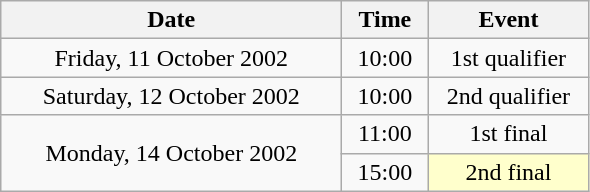<table class = "wikitable" style="text-align:center;">
<tr>
<th width=220>Date</th>
<th width=50>Time</th>
<th width=100>Event</th>
</tr>
<tr>
<td>Friday, 11 October 2002</td>
<td>10:00</td>
<td>1st qualifier</td>
</tr>
<tr>
<td>Saturday, 12 October 2002</td>
<td>10:00</td>
<td>2nd qualifier</td>
</tr>
<tr>
<td rowspan=2>Monday, 14 October 2002</td>
<td>11:00</td>
<td>1st final</td>
</tr>
<tr>
<td>15:00</td>
<td bgcolor=ffffcc>2nd final</td>
</tr>
</table>
